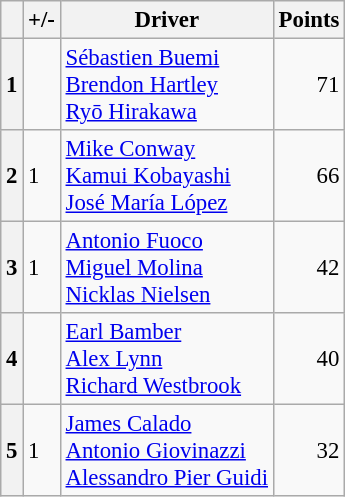<table class="wikitable" style="font-size:95%;">
<tr>
<th scope="col"></th>
<th scope="col">+/-</th>
<th scope="col">Driver</th>
<th scope="col">Points</th>
</tr>
<tr>
<th align="center">1</th>
<td align="left"></td>
<td> <a href='#'>Sébastien Buemi</a><br> <a href='#'>Brendon Hartley</a><br> <a href='#'>Ryō Hirakawa</a></td>
<td align="right">71</td>
</tr>
<tr>
<th align="center">2</th>
<td align="left"> 1</td>
<td> <a href='#'>Mike Conway</a><br> <a href='#'>Kamui Kobayashi</a><br> <a href='#'>José María López</a></td>
<td align="right">66</td>
</tr>
<tr>
<th align="center">3</th>
<td align="left"> 1</td>
<td> <a href='#'>Antonio Fuoco</a><br> <a href='#'>Miguel Molina</a><br> <a href='#'>Nicklas Nielsen</a></td>
<td align="right">42</td>
</tr>
<tr>
<th align="center">4</th>
<td align="left"></td>
<td> <a href='#'>Earl Bamber</a><br> <a href='#'>Alex Lynn</a><br> <a href='#'>Richard Westbrook</a></td>
<td align="right">40</td>
</tr>
<tr>
<th align="center">5</th>
<td align="left"> 1</td>
<td> <a href='#'>James Calado</a><br> <a href='#'>Antonio Giovinazzi</a><br> <a href='#'>Alessandro Pier Guidi</a></td>
<td align="right">32</td>
</tr>
</table>
